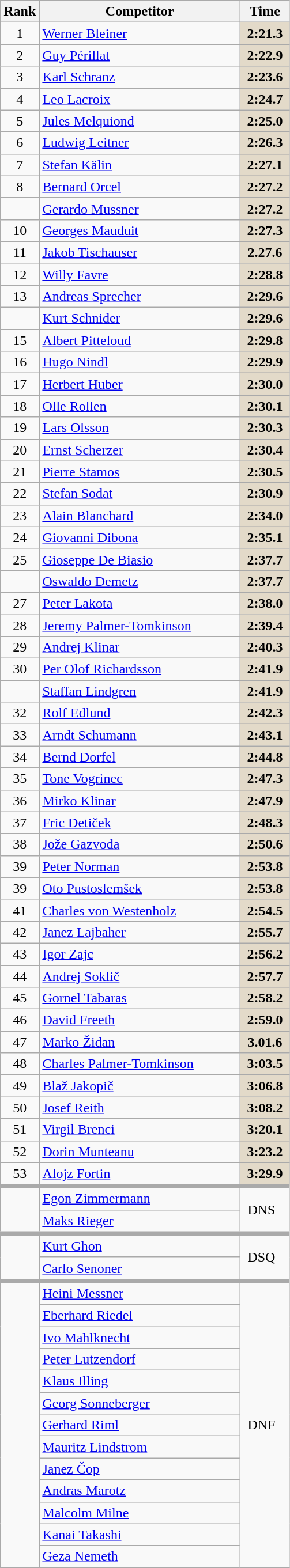<table class="wikitable">
<tr>
<th width=35>Rank</th>
<th width=225>Competitor</th>
<th width=50>Time</th>
</tr>
<tr>
<td align=center>1</td>
<td> <a href='#'>Werner Bleiner</a></td>
<td align=center bgcolor=#E3DAC9><strong>2:21.3</strong></td>
</tr>
<tr>
<td align=center>2</td>
<td> <a href='#'>Guy Périllat</a></td>
<td align=center bgcolor=#E3DAC9><strong>2:22.9</strong></td>
</tr>
<tr>
<td align=center>3</td>
<td> <a href='#'>Karl Schranz</a></td>
<td align=center bgcolor=#E3DAC9><strong>2:23.6</strong></td>
</tr>
<tr>
<td align=center>4</td>
<td> <a href='#'>Leo Lacroix</a></td>
<td align=center bgcolor=#E3DAC9><strong>2:24.7</strong></td>
</tr>
<tr>
<td align=center>5</td>
<td> <a href='#'>Jules Melquiond</a></td>
<td align=center bgcolor=#E3DAC9><strong>2:25.0</strong></td>
</tr>
<tr>
<td align=center>6</td>
<td> <a href='#'>Ludwig Leitner</a></td>
<td align=center bgcolor=#E3DAC9><strong>2:26.3</strong></td>
</tr>
<tr>
<td align=center>7</td>
<td> <a href='#'>Stefan Kälin</a></td>
<td align=center bgcolor=#E3DAC9><strong>2:27.1</strong></td>
</tr>
<tr>
<td align=center>8</td>
<td> <a href='#'>Bernard Orcel</a></td>
<td align=center bgcolor=#E3DAC9><strong>2:27.2</strong></td>
</tr>
<tr>
<td align=center></td>
<td> <a href='#'>Gerardo Mussner</a></td>
<td align=center bgcolor=#E3DAC9><strong>2:27.2</strong></td>
</tr>
<tr>
<td align=center>10</td>
<td> <a href='#'>Georges Mauduit</a></td>
<td align=center bgcolor=#E3DAC9><strong>2:27.3</strong></td>
</tr>
<tr>
<td align=center>11</td>
<td> <a href='#'>Jakob Tischauser</a></td>
<td align=center bgcolor=#E3DAC9><strong>2.27.6</strong></td>
</tr>
<tr>
<td align=center>12</td>
<td> <a href='#'>Willy Favre</a></td>
<td align=center bgcolor=#E3DAC9><strong>2:28.8</strong></td>
</tr>
<tr>
<td align=center>13</td>
<td> <a href='#'>Andreas Sprecher</a></td>
<td align=center bgcolor=#E3DAC9><strong>2:29.6</strong></td>
</tr>
<tr>
<td></td>
<td> <a href='#'>Kurt Schnider</a></td>
<td align=center bgcolor=#E3DAC9><strong>2:29.6</strong></td>
</tr>
<tr>
<td align=center>15</td>
<td> <a href='#'>Albert Pitteloud</a></td>
<td align=center bgcolor=#E3DAC9><strong>2:29.8</strong></td>
</tr>
<tr>
<td align=center>16</td>
<td> <a href='#'>Hugo Nindl</a></td>
<td align=center bgcolor=#E3DAC9><strong>2:29.9</strong></td>
</tr>
<tr>
<td align=center>17</td>
<td> <a href='#'>Herbert Huber</a></td>
<td align=center bgcolor=#E3DAC9><strong>2:30.0</strong></td>
</tr>
<tr>
<td align=center>18</td>
<td> <a href='#'>Olle Rollen</a></td>
<td align=center bgcolor=#E3DAC9><strong>2:30.1</strong></td>
</tr>
<tr>
<td align=center>19</td>
<td> <a href='#'>Lars Olsson</a></td>
<td align=center bgcolor=#E3DAC9><strong>2:30.3</strong></td>
</tr>
<tr>
<td align=center>20</td>
<td> <a href='#'>Ernst Scherzer</a></td>
<td align=center bgcolor=#E3DAC9><strong>2:30.4</strong></td>
</tr>
<tr>
<td align=center>21</td>
<td> <a href='#'>Pierre Stamos</a></td>
<td align=center bgcolor=#E3DAC9><strong>2:30.5</strong></td>
</tr>
<tr>
<td align=center>22</td>
<td> <a href='#'>Stefan Sodat</a></td>
<td align=center bgcolor=#E3DAC9><strong>2:30.9</strong></td>
</tr>
<tr>
<td align=center>23</td>
<td> <a href='#'>Alain Blanchard</a></td>
<td align=center bgcolor=#E3DAC9><strong>2:34.0</strong></td>
</tr>
<tr>
<td align=center>24</td>
<td> <a href='#'>Giovanni Dibona</a></td>
<td align=center bgcolor=#E3DAC9><strong>2:35.1</strong></td>
</tr>
<tr>
<td align=center>25</td>
<td> <a href='#'>Gioseppe De Biasio</a></td>
<td align=center bgcolor=#E3DAC9><strong>2:37.7</strong></td>
</tr>
<tr>
<td></td>
<td> <a href='#'>Oswaldo Demetz</a></td>
<td align=center bgcolor=#E3DAC9><strong>2:37.7</strong></td>
</tr>
<tr>
<td align=center>27</td>
<td> <a href='#'>Peter Lakota</a></td>
<td align=center bgcolor=#E3DAC9><strong>2:38.0</strong></td>
</tr>
<tr>
<td align=center>28</td>
<td> <a href='#'>Jeremy Palmer-Tomkinson</a></td>
<td align=center bgcolor=#E3DAC9><strong>2:39.4</strong></td>
</tr>
<tr>
<td align=center>29</td>
<td> <a href='#'>Andrej Klinar</a></td>
<td align=center bgcolor=#E3DAC9><strong>2:40.3</strong></td>
</tr>
<tr>
<td align=center>30</td>
<td> <a href='#'>Per Olof Richardsson</a></td>
<td align=center bgcolor=#E3DAC9><strong>2:41.9</strong></td>
</tr>
<tr>
<td></td>
<td> <a href='#'>Staffan Lindgren</a></td>
<td align=center bgcolor=#E3DAC9><strong>2:41.9</strong></td>
</tr>
<tr>
<td align=center>32</td>
<td> <a href='#'>Rolf Edlund</a></td>
<td align=center bgcolor=#E3DAC9><strong>2:42.3</strong></td>
</tr>
<tr>
<td align=center>33</td>
<td> <a href='#'>Arndt Schumann</a></td>
<td align=center bgcolor=#E3DAC9><strong>2:43.1</strong></td>
</tr>
<tr>
<td align=center>34</td>
<td> <a href='#'>Bernd Dorfel</a></td>
<td align=center bgcolor=#E3DAC9><strong>2:44.8</strong></td>
</tr>
<tr>
<td align=center>35</td>
<td> <a href='#'>Tone Vogrinec</a></td>
<td align=center bgcolor=#E3DAC9><strong>2:47.3</strong></td>
</tr>
<tr>
<td align=center>36</td>
<td> <a href='#'>Mirko Klinar</a></td>
<td align=center bgcolor=#E3DAC9><strong>2:47.9</strong></td>
</tr>
<tr>
<td align=center>37</td>
<td> <a href='#'>Fric Detiček</a></td>
<td align=center bgcolor=#E3DAC9><strong>2:48.3</strong></td>
</tr>
<tr>
<td align=center>38</td>
<td> <a href='#'>Jože Gazvoda</a></td>
<td align=center bgcolor=#E3DAC9><strong>2:50.6</strong></td>
</tr>
<tr>
<td align=center>39</td>
<td> <a href='#'>Peter Norman</a></td>
<td align=center bgcolor=#E3DAC9><strong>2:53.8</strong></td>
</tr>
<tr>
<td align=center>39</td>
<td> <a href='#'>Oto Pustoslemšek</a></td>
<td align=center bgcolor=#E3DAC9><strong>2:53.8</strong></td>
</tr>
<tr>
<td align=center>41</td>
<td> <a href='#'>Charles von Westenholz</a></td>
<td align=center bgcolor=#E3DAC9><strong>2:54.5</strong></td>
</tr>
<tr>
<td align=center>42</td>
<td> <a href='#'>Janez Lajbaher</a></td>
<td align=center bgcolor=#E3DAC9><strong>2:55.7</strong></td>
</tr>
<tr>
<td align=center>43</td>
<td> <a href='#'>Igor Zajc</a></td>
<td align=center bgcolor=#E3DAC9><strong>2:56.2</strong></td>
</tr>
<tr>
<td align=center>44</td>
<td> <a href='#'>Andrej Soklič</a></td>
<td align=center bgcolor=#E3DAC9><strong>2:57.7</strong></td>
</tr>
<tr>
<td align=center>45</td>
<td> <a href='#'>Gornel Tabaras</a></td>
<td align=center bgcolor=#E3DAC9><strong>2:58.2</strong></td>
</tr>
<tr>
<td align=center>46</td>
<td> <a href='#'>David Freeth</a></td>
<td align=center bgcolor=#E3DAC9><strong>2:59.0</strong></td>
</tr>
<tr>
<td align=center>47</td>
<td> <a href='#'>Marko Židan</a></td>
<td align=center bgcolor=#E3DAC9><strong>3.01.6</strong></td>
</tr>
<tr>
<td align=center>48</td>
<td> <a href='#'>Charles Palmer-Tomkinson</a></td>
<td align=center bgcolor=#E3DAC9><strong>3:03.5</strong></td>
</tr>
<tr>
<td align=center>49</td>
<td> <a href='#'>Blaž Jakopič</a></td>
<td align=center bgcolor=#E3DAC9><strong>3:06.8</strong></td>
</tr>
<tr>
<td align=center>50</td>
<td> <a href='#'>Josef Reith</a></td>
<td align=center bgcolor=#E3DAC9><strong>3:08.2</strong></td>
</tr>
<tr>
<td align=center>51</td>
<td> <a href='#'>Virgil Brenci</a></td>
<td align=center bgcolor=#E3DAC9><strong>3:20.1</strong></td>
</tr>
<tr>
<td align=center>52</td>
<td> <a href='#'>Dorin Munteanu</a></td>
<td align=center bgcolor=#E3DAC9><strong>3:23.2</strong></td>
</tr>
<tr>
<td align=center>53</td>
<td> <a href='#'>Alojz Fortin</a></td>
<td align=center bgcolor=#E3DAC9><strong>3:29.9</strong></td>
</tr>
<tr>
<td rowspan=2 style="border-top-width:5px"></td>
<td style="border-top-width:5px"> <a href='#'>Egon Zimmermann</a></td>
<td style="border-top-width:5px" align=center rowspan=2>DNS   	 </td>
</tr>
<tr>
<td> <a href='#'>Maks Rieger</a> 		 	  	 </td>
</tr>
<tr>
<td rowspan=2 style="border-top-width:5px"></td>
<td style="border-top-width:5px"> <a href='#'>Kurt Ghon</a></td>
<td style="border-top-width:5px" align=center rowspan=2>DSQ 	  	 </td>
</tr>
<tr>
<td> <a href='#'>Carlo Senoner</a></td>
</tr>
<tr>
<td rowspan=13 style="border-top-width:5px"></td>
<td style="border-top-width:5px"> <a href='#'>Heini Messner</a></td>
<td align=center rowspan=13 style="border-top-width:5px">DNF 	  	 </td>
</tr>
<tr>
<td> <a href='#'>Eberhard Riedel</a> 		 </td>
</tr>
<tr>
<td> <a href='#'>Ivo Mahlknecht</a> 		  	 </td>
</tr>
<tr>
<td> <a href='#'>Peter Lutzendorf</a> 		  	 </td>
</tr>
<tr>
<td> <a href='#'>Klaus Illing</a> 	 	 	  	 </td>
</tr>
<tr>
<td> <a href='#'>Georg Sonneberger</a> 		  	 </td>
</tr>
<tr>
<td> <a href='#'>Gerhard Riml</a> 	  	 </td>
</tr>
<tr>
<td> <a href='#'>Mauritz Lindstrom</a> 	  	 </td>
</tr>
<tr>
<td> <a href='#'>Janez Čop</a> 	 	  	 </td>
</tr>
<tr>
<td> <a href='#'>Andras Marotz</a> 	  	 </td>
</tr>
<tr>
<td> <a href='#'>Malcolm Milne</a> 	  	 </td>
</tr>
<tr>
<td> <a href='#'>Kanai Takashi</a>	 	  	 </td>
</tr>
<tr>
<td> <a href='#'>Geza Nemeth</a></td>
</tr>
</table>
